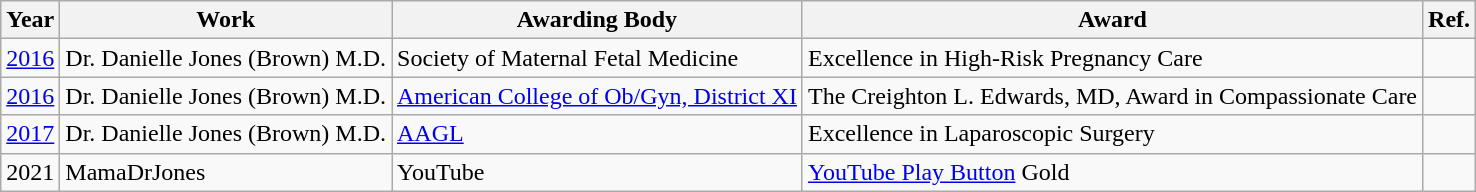<table class="wikitable">
<tr>
<th>Year</th>
<th>Work</th>
<th>Awarding Body</th>
<th>Award</th>
<th>Ref.</th>
</tr>
<tr>
<td><a href='#'>2016</a></td>
<td>Dr. Danielle Jones (Brown) M.D.</td>
<td>Society of Maternal Fetal Medicine</td>
<td>Excellence in High-Risk Pregnancy Care</td>
<td></td>
</tr>
<tr>
<td><a href='#'>2016</a></td>
<td>Dr. Danielle Jones (Brown) M.D.</td>
<td><a href='#'>American College of Ob/Gyn, District XI</a></td>
<td>The Creighton L. Edwards, MD, Award in Compassionate Care</td>
<td></td>
</tr>
<tr>
<td><a href='#'>2017</a></td>
<td>Dr. Danielle Jones (Brown) M.D.</td>
<td><a href='#'>AAGL</a></td>
<td>Excellence in Laparoscopic Surgery</td>
<td></td>
</tr>
<tr>
<td>2021</td>
<td>MamaDrJones</td>
<td>YouTube</td>
<td><a href='#'>YouTube Play Button</a> Gold</td>
<td></td>
</tr>
</table>
